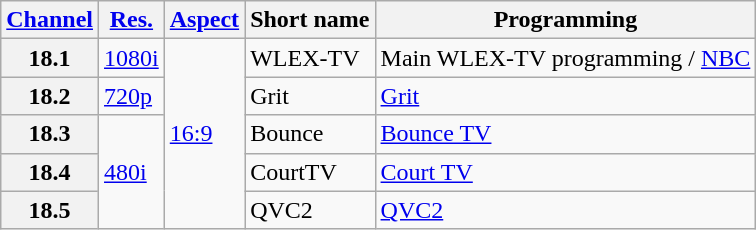<table class="wikitable">
<tr>
<th scope="col"><a href='#'>Channel</a></th>
<th scope="col"><a href='#'>Res.</a></th>
<th scope="col"><a href='#'>Aspect</a></th>
<th scope="col">Short name</th>
<th scope="col">Programming</th>
</tr>
<tr>
<th scope="row">18.1</th>
<td><a href='#'>1080i</a></td>
<td rowspan="5"><a href='#'>16:9</a></td>
<td>WLEX-TV</td>
<td>Main WLEX-TV programming / <a href='#'>NBC</a></td>
</tr>
<tr>
<th scope="row">18.2</th>
<td><a href='#'>720p</a></td>
<td>Grit</td>
<td><a href='#'>Grit</a></td>
</tr>
<tr>
<th scope="row">18.3</th>
<td rowspan="3"><a href='#'>480i</a></td>
<td>Bounce</td>
<td><a href='#'>Bounce TV</a></td>
</tr>
<tr>
<th scope="row">18.4</th>
<td>CourtTV</td>
<td><a href='#'>Court TV</a></td>
</tr>
<tr>
<th scope="row">18.5</th>
<td>QVC2</td>
<td><a href='#'>QVC2</a></td>
</tr>
</table>
